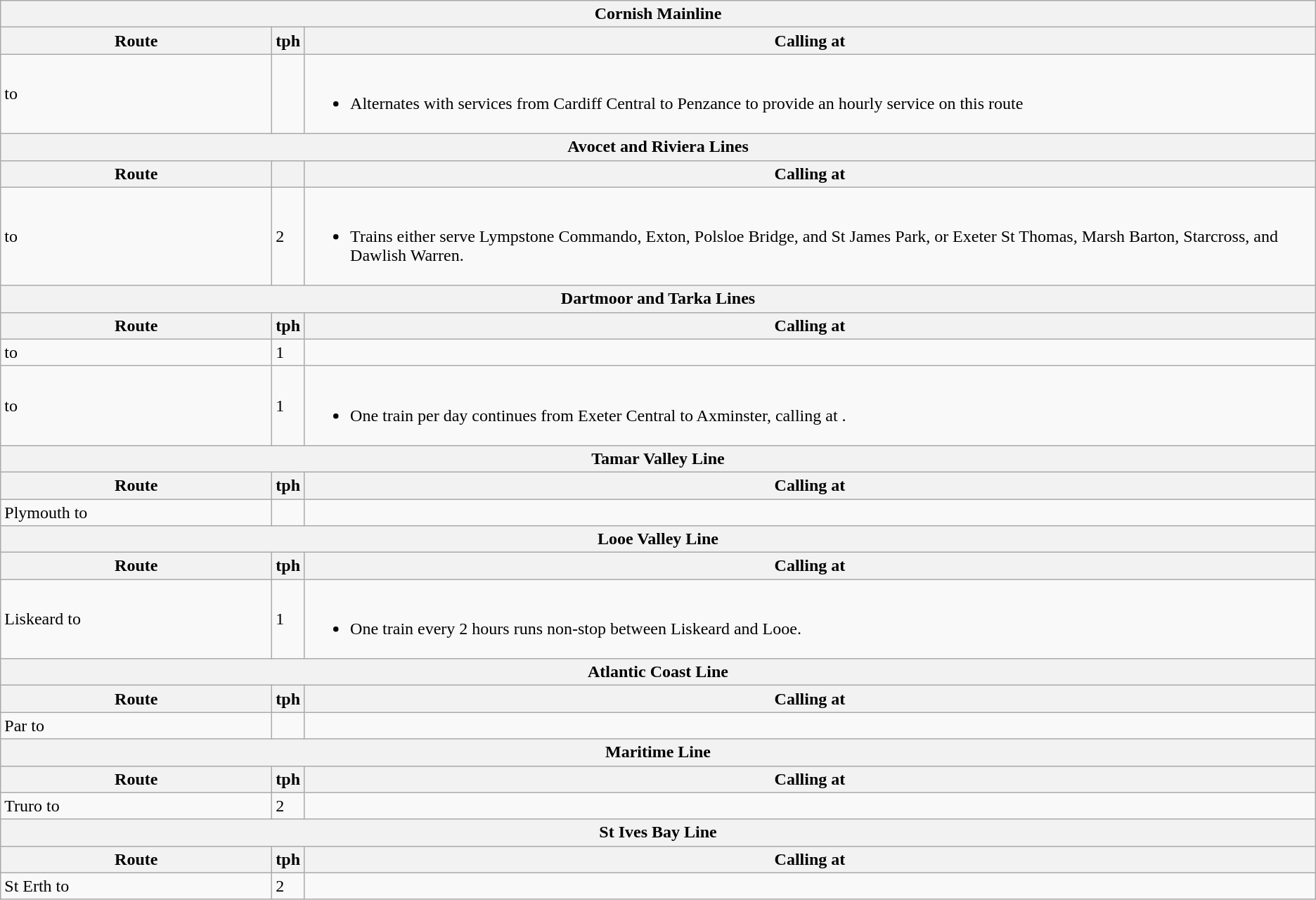<table class="wikitable">
<tr>
<th colspan="3">Cornish Mainline</th>
</tr>
<tr>
<th width="250px">Route</th>
<th>tph</th>
<th>Calling at</th>
</tr>
<tr>
<td> to </td>
<td></td>
<td><br><ul><li>Alternates with services from Cardiff Central to Penzance to provide an hourly service on this route</li></ul></td>
</tr>
<tr>
<th colspan="3">Avocet and Riviera Lines</th>
</tr>
<tr>
<th>Route</th>
<th></th>
<th>Calling at</th>
</tr>
<tr>
<td> to </td>
<td>2</td>
<td><br><ul><li>Trains either serve Lympstone Commando, Exton, Polsloe Bridge, and St James Park, or Exeter St Thomas, Marsh Barton, Starcross, and Dawlish Warren.</li></ul></td>
</tr>
<tr>
<th colspan="3">Dartmoor and Tarka Lines</th>
</tr>
<tr>
<th>Route</th>
<th>tph</th>
<th>Calling at</th>
</tr>
<tr>
<td> to </td>
<td>1</td>
<td></td>
</tr>
<tr>
<td> to </td>
<td>1</td>
<td><br><ul><li>One train per day continues from Exeter Central to Axminster, calling at .</li></ul></td>
</tr>
<tr>
<th colspan="3">Tamar Valley Line</th>
</tr>
<tr>
<th>Route</th>
<th>tph</th>
<th>Calling at</th>
</tr>
<tr>
<td>Plymouth to </td>
<td></td>
<td></td>
</tr>
<tr>
<th colspan="3">Looe Valley Line</th>
</tr>
<tr>
<th>Route</th>
<th>tph</th>
<th>Calling at</th>
</tr>
<tr>
<td>Liskeard to </td>
<td>1</td>
<td><br><ul><li>One train every 2 hours runs non-stop between Liskeard and Looe.</li></ul></td>
</tr>
<tr>
<th colspan="3">Atlantic Coast Line</th>
</tr>
<tr>
<th>Route</th>
<th>tph</th>
<th>Calling at</th>
</tr>
<tr>
<td>Par to </td>
<td></td>
<td></td>
</tr>
<tr>
<th colspan="3">Maritime Line</th>
</tr>
<tr>
<th>Route</th>
<th>tph</th>
<th>Calling at</th>
</tr>
<tr>
<td>Truro to </td>
<td>2</td>
<td></td>
</tr>
<tr>
<th colspan="3">St Ives Bay Line</th>
</tr>
<tr>
<th>Route</th>
<th>tph</th>
<th>Calling at</th>
</tr>
<tr>
<td>St Erth to </td>
<td>2</td>
<td></td>
</tr>
</table>
